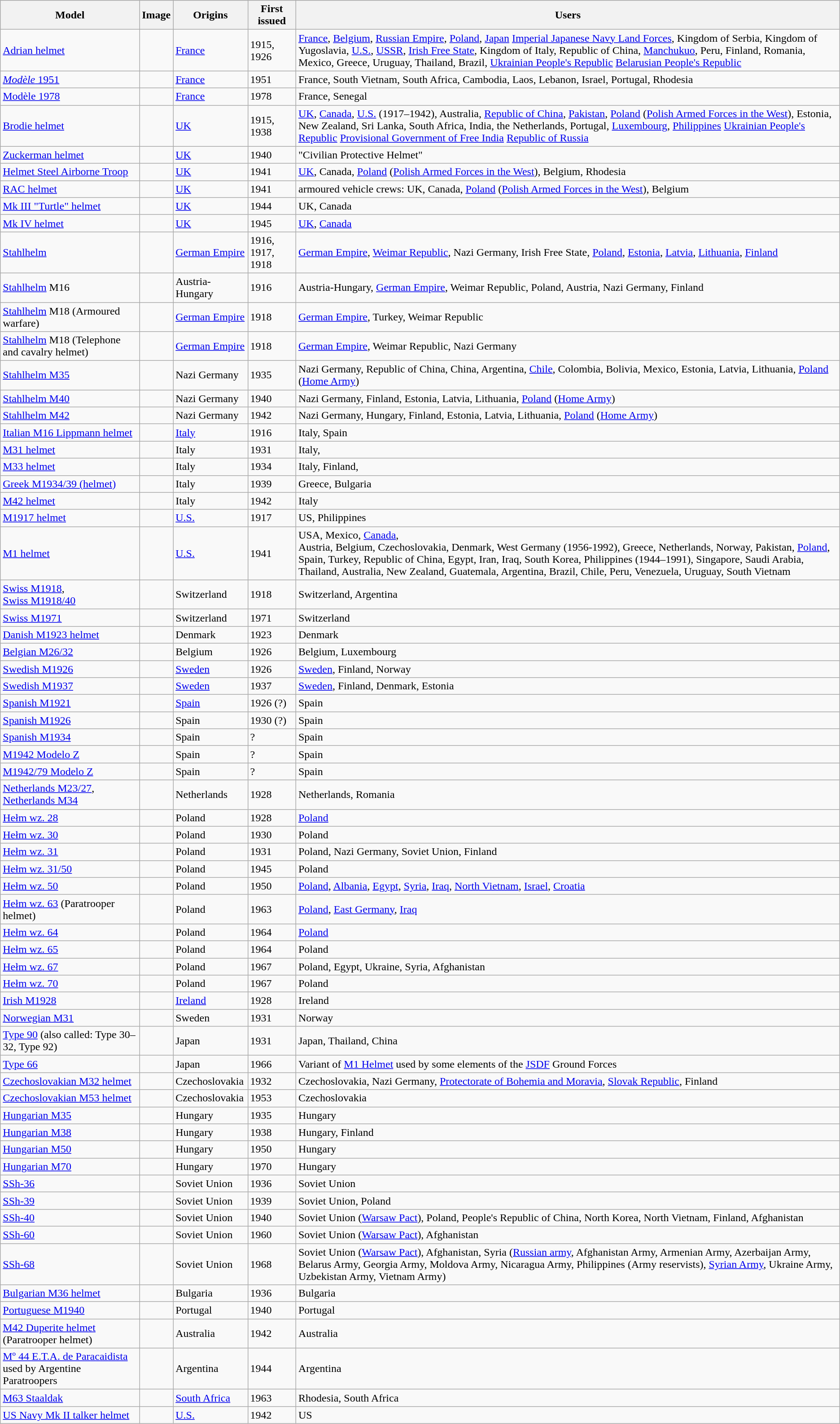<table class="wikitable sortable">
<tr style="background:#ccc;">
<th>Model</th>
<th>Image</th>
<th>Origins</th>
<th>First issued</th>
<th>Users</th>
</tr>
<tr>
<td><a href='#'>Adrian helmet</a></td>
<td></td>
<td><a href='#'>France</a></td>
<td>1915, 1926</td>
<td><a href='#'>France</a>, <a href='#'>Belgium</a>, <a href='#'>Russian Empire</a>, <a href='#'>Poland</a>, <a href='#'>Japan</a> <a href='#'>Imperial Japanese Navy Land Forces</a>, Kingdom of Serbia, Kingdom of Yugoslavia, <a href='#'>U.S.</a>, <a href='#'>USSR</a>, <a href='#'>Irish Free State</a>, Kingdom of Italy, Republic of China, <a href='#'>Manchukuo</a>, Peru, Finland, Romania, Mexico, Greece, Uruguay, Thailand, Brazil, <a href='#'>Ukrainian People's Republic</a> <a href='#'>Belarusian People's Republic</a>  </td>
</tr>
<tr>
<td><a href='#'><em>Modèle</em> 1951</a></td>
<td></td>
<td><a href='#'>France</a></td>
<td>1951</td>
<td>France, South Vietnam, South Africa, Cambodia, Laos, Lebanon, Israel, Portugal, Rhodesia</td>
</tr>
<tr>
<td><a href='#'>Modèle 1978</a></td>
<td></td>
<td><a href='#'>France</a></td>
<td>1978</td>
<td>France, Senegal</td>
</tr>
<tr>
<td><a href='#'>Brodie helmet</a></td>
<td></td>
<td><a href='#'>UK</a></td>
<td>1915, 1938</td>
<td><a href='#'>UK</a>, <a href='#'>Canada</a>, <a href='#'>U.S.</a> (1917–1942), Australia, <a href='#'>Republic of China</a>, <a href='#'>Pakistan</a>, <a href='#'>Poland</a> (<a href='#'>Polish Armed Forces in the West</a>), Estonia, New Zealand, Sri Lanka, South Africa, India, the Netherlands, Portugal, <a href='#'>Luxembourg</a>, <a href='#'>Philippines</a> <a href='#'>Ukrainian People's Republic</a> <a href='#'>Provisional Government of Free India</a> <a href='#'>Republic of Russia</a></td>
</tr>
<tr>
<td><a href='#'>Zuckerman helmet</a></td>
<td></td>
<td><a href='#'>UK</a></td>
<td>1940</td>
<td>"Civilian Protective Helmet"</td>
</tr>
<tr>
<td><a href='#'>Helmet Steel Airborne Troop</a></td>
<td></td>
<td><a href='#'>UK</a></td>
<td>1941</td>
<td><a href='#'>UK</a>, Canada, <a href='#'>Poland</a> (<a href='#'>Polish Armed Forces in the West</a>), Belgium, Rhodesia</td>
</tr>
<tr>
<td><a href='#'>RAC helmet</a></td>
<td></td>
<td><a href='#'>UK</a></td>
<td>1941</td>
<td>armoured vehicle crews: UK, Canada, <a href='#'>Poland</a> (<a href='#'>Polish Armed Forces in the West</a>), Belgium</td>
</tr>
<tr>
<td><a href='#'>Mk III "Turtle" helmet</a></td>
<td></td>
<td><a href='#'>UK</a></td>
<td>1944</td>
<td>UK, Canada</td>
</tr>
<tr>
<td><a href='#'>Mk IV helmet</a></td>
<td></td>
<td><a href='#'>UK</a></td>
<td>1945</td>
<td><a href='#'>UK</a>, <a href='#'>Canada</a></td>
</tr>
<tr>
<td><a href='#'>Stahlhelm</a></td>
<td></td>
<td><a href='#'>German Empire</a></td>
<td>1916, 1917, 1918</td>
<td><a href='#'>German Empire</a>, <a href='#'>Weimar Republic</a>, Nazi Germany, Irish Free State, <a href='#'>Poland</a>, <a href='#'>Estonia</a>, <a href='#'>Latvia</a>, <a href='#'>Lithuania</a>, <a href='#'>Finland</a></td>
</tr>
<tr>
<td><a href='#'>Stahlhelm</a> M16</td>
<td></td>
<td>Austria-Hungary</td>
<td>1916</td>
<td>Austria-Hungary, <a href='#'>German Empire</a>, Weimar Republic, Poland, Austria, Nazi Germany, Finland</td>
</tr>
<tr>
<td><a href='#'>Stahlhelm</a> M18 (Armoured warfare)</td>
<td></td>
<td><a href='#'>German Empire</a></td>
<td>1918</td>
<td><a href='#'>German Empire</a>, Turkey, Weimar Republic</td>
</tr>
<tr>
<td><a href='#'>Stahlhelm</a> M18 (Telephone and cavalry helmet)</td>
<td></td>
<td><a href='#'>German Empire</a></td>
<td>1918</td>
<td><a href='#'>German Empire</a>, Weimar Republic, Nazi Germany</td>
</tr>
<tr>
<td><a href='#'>Stahlhelm M35</a></td>
<td></td>
<td>Nazi Germany</td>
<td>1935</td>
<td>Nazi Germany, Republic of China, China, Argentina,  <a href='#'>Chile</a>, Colombia, Bolivia, Mexico, Estonia, Latvia, Lithuania, <a href='#'>Poland</a> (<a href='#'>Home Army</a>)</td>
</tr>
<tr>
<td><a href='#'>Stahlhelm M40</a></td>
<td></td>
<td>Nazi Germany</td>
<td>1940</td>
<td>Nazi Germany, Finland, Estonia, Latvia, Lithuania, <a href='#'>Poland</a> (<a href='#'>Home Army</a>)</td>
</tr>
<tr>
<td><a href='#'>Stahlhelm M42</a></td>
<td></td>
<td>Nazi Germany</td>
<td>1942</td>
<td>Nazi Germany, Hungary, Finland, Estonia, Latvia, Lithuania, <a href='#'>Poland</a> (<a href='#'>Home Army</a>)</td>
</tr>
<tr>
<td><a href='#'>Italian M16 Lippmann helmet</a></td>
<td></td>
<td><a href='#'>Italy</a></td>
<td>1916</td>
<td>Italy, Spain</td>
</tr>
<tr>
<td><a href='#'>M31 helmet</a></td>
<td></td>
<td>Italy</td>
<td>1931</td>
<td>Italy,</td>
</tr>
<tr>
<td><a href='#'>M33 helmet</a></td>
<td></td>
<td>Italy</td>
<td>1934</td>
<td>Italy, Finland,</td>
</tr>
<tr>
<td><a href='#'>Greek M1934/39 (helmet)</a></td>
<td></td>
<td>Italy</td>
<td>1939</td>
<td>Greece, Bulgaria</td>
</tr>
<tr>
<td><a href='#'>M42 helmet</a></td>
<td></td>
<td>Italy</td>
<td>1942</td>
<td>Italy</td>
</tr>
<tr>
<td><a href='#'>M1917 helmet</a></td>
<td></td>
<td><a href='#'>U.S.</a></td>
<td>1917</td>
<td>US, Philippines</td>
</tr>
<tr>
<td><a href='#'>M1 helmet</a></td>
<td></td>
<td><a href='#'>U.S.</a></td>
<td>1941</td>
<td>USA, Mexico, <a href='#'>Canada</a>,<br>Austria, Belgium, Czechoslovakia, Denmark, West Germany (1956-1992), Greece, Netherlands, Norway, Pakistan, <a href='#'>Poland</a>, Spain, Turkey, Republic of China, Egypt, Iran, Iraq, South Korea, Philippines (1944–1991), Singapore, Saudi Arabia, Thailand, Australia, New Zealand, Guatemala, Argentina, Brazil, Chile, Peru, Venezuela, Uruguay,  South Vietnam</td>
</tr>
<tr>
<td><a href='#'>Swiss M1918</a>,<br><a href='#'>Swiss M1918/40</a></td>
<td></td>
<td>Switzerland</td>
<td>1918</td>
<td>Switzerland, Argentina</td>
</tr>
<tr>
<td><a href='#'>Swiss M1971</a></td>
<td></td>
<td>Switzerland</td>
<td>1971</td>
<td>Switzerland</td>
</tr>
<tr>
<td><a href='#'>Danish M1923 helmet</a></td>
<td></td>
<td>Denmark</td>
<td>1923</td>
<td>Denmark</td>
</tr>
<tr>
<td><a href='#'>Belgian M26/32</a></td>
<td></td>
<td>Belgium</td>
<td>1926</td>
<td>Belgium, Luxembourg</td>
</tr>
<tr>
<td><a href='#'>Swedish M1926</a></td>
<td></td>
<td><a href='#'>Sweden</a></td>
<td>1926</td>
<td><a href='#'>Sweden</a>, Finland, Norway</td>
</tr>
<tr>
<td><a href='#'>Swedish M1937</a></td>
<td></td>
<td><a href='#'>Sweden</a></td>
<td>1937</td>
<td><a href='#'>Sweden</a>, Finland, Denmark, Estonia</td>
</tr>
<tr>
<td><a href='#'>Spanish M1921</a></td>
<td></td>
<td><a href='#'>Spain</a></td>
<td>1926 (?)</td>
<td>Spain</td>
</tr>
<tr>
<td><a href='#'>Spanish M1926</a></td>
<td></td>
<td>Spain</td>
<td>1930 (?)</td>
<td>Spain</td>
</tr>
<tr>
<td><a href='#'>Spanish M1934</a></td>
<td></td>
<td>Spain</td>
<td>?</td>
<td>Spain</td>
</tr>
<tr>
<td><a href='#'>M1942 Modelo Z</a></td>
<td></td>
<td>Spain</td>
<td>?</td>
<td>Spain</td>
</tr>
<tr>
<td><a href='#'>M1942/79 Modelo Z</a></td>
<td></td>
<td>Spain</td>
<td>?</td>
<td>Spain</td>
</tr>
<tr>
<td><a href='#'>Netherlands M23/27</a>, <a href='#'>Netherlands M34</a></td>
<td></td>
<td>Netherlands</td>
<td>1928</td>
<td>Netherlands, Romania</td>
</tr>
<tr>
<td><a href='#'>Hełm wz. 28</a></td>
<td></td>
<td>Poland</td>
<td>1928</td>
<td><a href='#'>Poland</a></td>
</tr>
<tr>
<td><a href='#'>Hełm wz. 30</a></td>
<td></td>
<td>Poland</td>
<td>1930</td>
<td>Poland</td>
</tr>
<tr>
<td><a href='#'>Hełm wz. 31</a></td>
<td></td>
<td>Poland</td>
<td>1931</td>
<td>Poland, Nazi Germany, Soviet Union, Finland</td>
</tr>
<tr>
<td><a href='#'>Hełm wz. 31/50</a></td>
<td></td>
<td>Poland</td>
<td>1945</td>
<td>Poland</td>
</tr>
<tr>
<td><a href='#'>Hełm wz. 50</a></td>
<td></td>
<td>Poland</td>
<td>1950</td>
<td><a href='#'>Poland</a>, <a href='#'>Albania</a>, <a href='#'>Egypt</a>, <a href='#'>Syria</a>, <a href='#'>Iraq</a>, <a href='#'>North Vietnam</a>, <a href='#'>Israel</a>, <a href='#'>Croatia</a></td>
</tr>
<tr>
<td><a href='#'>Hełm wz. 63</a> (Paratrooper helmet)</td>
<td></td>
<td>Poland</td>
<td>1963</td>
<td><a href='#'>Poland</a>, <a href='#'>East Germany</a>, <a href='#'>Iraq</a></td>
</tr>
<tr>
<td><a href='#'>Hełm wz. 64</a></td>
<td></td>
<td>Poland</td>
<td>1964</td>
<td><a href='#'>Poland</a></td>
</tr>
<tr>
<td><a href='#'>Hełm wz. 65</a></td>
<td></td>
<td>Poland</td>
<td>1964</td>
<td>Poland</td>
</tr>
<tr>
<td><a href='#'>Hełm wz. 67</a></td>
<td></td>
<td>Poland</td>
<td>1967</td>
<td>Poland, Egypt, Ukraine, Syria, Afghanistan</td>
</tr>
<tr>
<td><a href='#'>Hełm wz. 70</a></td>
<td></td>
<td>Poland</td>
<td>1967</td>
<td>Poland</td>
</tr>
<tr>
<td><a href='#'>Irish M1928</a></td>
<td></td>
<td><a href='#'>Ireland</a></td>
<td>1928</td>
<td>Ireland</td>
</tr>
<tr>
<td><a href='#'>Norwegian M31</a></td>
<td></td>
<td>Sweden</td>
<td>1931</td>
<td>Norway</td>
</tr>
<tr>
<td><a href='#'>Type 90</a> (also called: Type 30–32, Type 92)</td>
<td></td>
<td>Japan</td>
<td>1931</td>
<td>Japan, Thailand, China</td>
</tr>
<tr>
<td><a href='#'>Type 66</a></td>
<td></td>
<td>Japan</td>
<td>1966</td>
<td>Variant of <a href='#'>M1 Helmet</a> used by some elements of the <a href='#'>JSDF</a> Ground Forces</td>
</tr>
<tr>
<td><a href='#'>Czechoslovakian M32 helmet</a></td>
<td></td>
<td>Czechoslovakia</td>
<td>1932</td>
<td>Czechoslovakia, Nazi Germany, <a href='#'>Protectorate of Bohemia and Moravia</a>,  <a href='#'>Slovak Republic</a>, Finland</td>
</tr>
<tr>
<td><a href='#'>Czechoslovakian M53 helmet</a></td>
<td></td>
<td>Czechoslovakia</td>
<td>1953</td>
<td>Czechoslovakia</td>
</tr>
<tr>
<td><a href='#'>Hungarian M35</a></td>
<td></td>
<td>Hungary</td>
<td>1935</td>
<td>Hungary</td>
</tr>
<tr>
<td><a href='#'>Hungarian M38</a></td>
<td></td>
<td>Hungary</td>
<td>1938</td>
<td>Hungary, Finland</td>
</tr>
<tr>
<td><a href='#'>Hungarian M50</a></td>
<td></td>
<td>Hungary</td>
<td>1950</td>
<td>Hungary</td>
</tr>
<tr>
<td><a href='#'>Hungarian M70</a></td>
<td></td>
<td>Hungary</td>
<td>1970</td>
<td>Hungary</td>
</tr>
<tr>
<td><a href='#'>SSh-36</a></td>
<td></td>
<td>Soviet Union</td>
<td>1936</td>
<td>Soviet Union</td>
</tr>
<tr>
<td><a href='#'>SSh-39</a></td>
<td></td>
<td>Soviet Union</td>
<td>1939</td>
<td>Soviet Union, Poland</td>
</tr>
<tr>
<td><a href='#'>SSh-40</a></td>
<td></td>
<td>Soviet Union</td>
<td>1940</td>
<td>Soviet Union (<a href='#'>Warsaw Pact</a>), Poland, People's Republic of China, North Korea, North Vietnam, Finland, Afghanistan</td>
</tr>
<tr>
<td><a href='#'>SSh-60</a></td>
<td></td>
<td>Soviet Union</td>
<td>1960</td>
<td>Soviet Union (<a href='#'>Warsaw Pact</a>), Afghanistan</td>
</tr>
<tr>
<td><a href='#'>SSh-68</a></td>
<td></td>
<td>Soviet Union</td>
<td>1968</td>
<td>Soviet Union (<a href='#'>Warsaw Pact</a>), Afghanistan, Syria (<a href='#'>Russian army</a>, Afghanistan Army, Armenian Army, Azerbaijan Army, Belarus Army, Georgia Army, Moldova Army, Nicaragua Army, Philippines (Army reservists), <a href='#'>Syrian Army</a>, Ukraine Army, Uzbekistan Army, Vietnam Army)</td>
</tr>
<tr>
<td><a href='#'>Bulgarian M36 helmet</a></td>
<td></td>
<td>Bulgaria</td>
<td>1936</td>
<td>Bulgaria</td>
</tr>
<tr>
<td><a href='#'>Portuguese M1940</a></td>
<td></td>
<td>Portugal</td>
<td>1940</td>
<td>Portugal</td>
</tr>
<tr>
<td><a href='#'>M42 Duperite helmet</a> (Paratrooper helmet)</td>
<td></td>
<td>Australia</td>
<td>1942</td>
<td>Australia</td>
</tr>
<tr>
<td><a href='#'>Mº 44 E.T.A. de Paracaidista</a> used by Argentine Paratroopers</td>
<td></td>
<td>Argentina</td>
<td>1944</td>
<td>Argentina</td>
</tr>
<tr>
<td><a href='#'>M63 Staaldak</a></td>
<td></td>
<td><a href='#'>South Africa</a></td>
<td>1963</td>
<td>Rhodesia, South Africa</td>
</tr>
<tr>
<td><a href='#'>US Navy Mk II talker helmet</a></td>
<td></td>
<td><a href='#'>U.S.</a></td>
<td>1942</td>
<td>US</td>
</tr>
</table>
